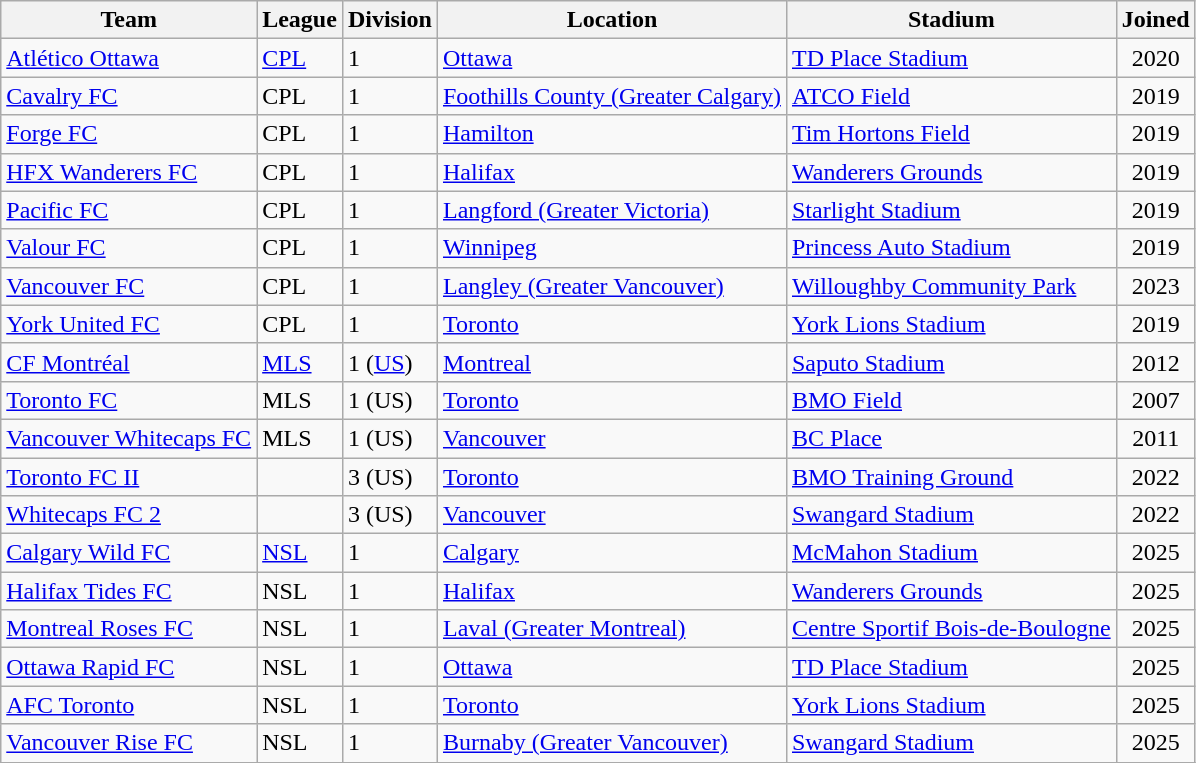<table class="wikitable sortable" style="text-align:left">
<tr>
<th>Team</th>
<th>League</th>
<th>Division</th>
<th>Location</th>
<th>Stadium</th>
<th>Joined</th>
</tr>
<tr>
<td><a href='#'>Atlético Ottawa</a></td>
<td><a href='#'>CPL</a></td>
<td>1</td>
<td><a href='#'>Ottawa</a></td>
<td><a href='#'>TD Place Stadium</a></td>
<td align=center>2020</td>
</tr>
<tr>
<td><a href='#'>Cavalry FC</a></td>
<td>CPL</td>
<td>1</td>
<td><a href='#'>Foothills County (Greater Calgary)</a></td>
<td><a href='#'>ATCO Field</a></td>
<td align=center>2019</td>
</tr>
<tr>
<td><a href='#'>Forge FC</a></td>
<td>CPL</td>
<td>1</td>
<td><a href='#'>Hamilton</a></td>
<td><a href='#'>Tim Hortons Field</a></td>
<td align=center>2019</td>
</tr>
<tr>
<td><a href='#'>HFX Wanderers FC</a></td>
<td>CPL</td>
<td>1</td>
<td><a href='#'>Halifax</a></td>
<td><a href='#'>Wanderers Grounds</a></td>
<td align=center>2019</td>
</tr>
<tr>
<td><a href='#'>Pacific FC</a></td>
<td>CPL</td>
<td>1</td>
<td><a href='#'>Langford (Greater Victoria)</a></td>
<td><a href='#'>Starlight Stadium</a></td>
<td align=center>2019</td>
</tr>
<tr>
<td><a href='#'>Valour FC</a></td>
<td>CPL</td>
<td>1</td>
<td><a href='#'>Winnipeg</a></td>
<td><a href='#'>Princess Auto Stadium</a></td>
<td align=center>2019</td>
</tr>
<tr>
<td><a href='#'>Vancouver FC</a></td>
<td>CPL</td>
<td>1</td>
<td><a href='#'>Langley (Greater Vancouver)</a></td>
<td><a href='#'>Willoughby Community Park</a></td>
<td align=center>2023</td>
</tr>
<tr>
<td><a href='#'>York United FC</a></td>
<td>CPL</td>
<td>1</td>
<td><a href='#'>Toronto</a></td>
<td><a href='#'>York Lions Stadium</a></td>
<td align=center>2019</td>
</tr>
<tr>
<td><a href='#'>CF Montréal</a></td>
<td><a href='#'>MLS</a></td>
<td>1 (<a href='#'>US</a>)</td>
<td><a href='#'>Montreal</a></td>
<td><a href='#'>Saputo Stadium</a></td>
<td align=center>2012</td>
</tr>
<tr>
<td><a href='#'>Toronto FC</a></td>
<td>MLS</td>
<td>1 (US)</td>
<td><a href='#'>Toronto</a></td>
<td><a href='#'>BMO Field</a></td>
<td align=center>2007</td>
</tr>
<tr>
<td><a href='#'>Vancouver Whitecaps FC</a></td>
<td>MLS</td>
<td>1 (US)</td>
<td><a href='#'>Vancouver</a></td>
<td><a href='#'>BC Place</a></td>
<td align=center>2011</td>
</tr>
<tr>
<td><a href='#'>Toronto FC II</a></td>
<td></td>
<td>3 (US)</td>
<td><a href='#'>Toronto</a></td>
<td><a href='#'>BMO Training Ground</a></td>
<td align=center>2022</td>
</tr>
<tr>
<td><a href='#'>Whitecaps FC 2</a></td>
<td></td>
<td>3 (US)</td>
<td><a href='#'>Vancouver</a></td>
<td><a href='#'>Swangard Stadium</a></td>
<td align=center>2022</td>
</tr>
<tr>
<td><a href='#'>Calgary Wild FC</a></td>
<td><a href='#'>NSL</a></td>
<td>1</td>
<td><a href='#'>Calgary</a></td>
<td><a href='#'>McMahon Stadium</a></td>
<td align=center>2025</td>
</tr>
<tr>
<td><a href='#'>Halifax Tides FC</a></td>
<td>NSL</td>
<td>1</td>
<td><a href='#'>Halifax</a></td>
<td><a href='#'>Wanderers Grounds</a></td>
<td align=center>2025</td>
</tr>
<tr>
<td><a href='#'>Montreal Roses FC</a></td>
<td>NSL</td>
<td>1</td>
<td><a href='#'>Laval (Greater Montreal)</a></td>
<td><a href='#'>Centre Sportif Bois-de-Boulogne</a></td>
<td align=center>2025</td>
</tr>
<tr>
<td><a href='#'>Ottawa Rapid FC</a></td>
<td>NSL</td>
<td>1</td>
<td><a href='#'>Ottawa</a></td>
<td><a href='#'>TD Place Stadium</a></td>
<td align=center>2025</td>
</tr>
<tr>
<td><a href='#'>AFC Toronto</a></td>
<td>NSL</td>
<td>1</td>
<td><a href='#'>Toronto</a></td>
<td><a href='#'>York Lions Stadium</a></td>
<td align=center>2025</td>
</tr>
<tr>
<td><a href='#'>Vancouver Rise FC</a></td>
<td>NSL</td>
<td>1</td>
<td><a href='#'>Burnaby (Greater Vancouver)</a></td>
<td><a href='#'>Swangard Stadium</a></td>
<td align=center>2025</td>
</tr>
<tr>
</tr>
</table>
